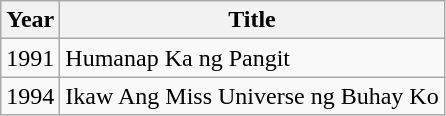<table class="wikitable">
<tr>
<th>Year</th>
<th>Title</th>
</tr>
<tr>
<td>1991</td>
<td>Humanap Ka ng Pangit</td>
</tr>
<tr>
<td>1994</td>
<td>Ikaw Ang Miss Universe ng Buhay Ko</td>
</tr>
</table>
